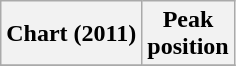<table class="wikitable sortable plainrowheaders" style="text-align:center">
<tr>
<th scope="col">Chart (2011)</th>
<th scope="col">Peak<br>position</th>
</tr>
<tr>
</tr>
</table>
